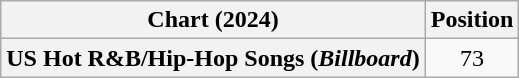<table class="wikitable plainrowheaders" style="text-align:center">
<tr>
<th scope="col">Chart (2024)</th>
<th scope="col">Position</th>
</tr>
<tr>
<th scope="row">US Hot R&B/Hip-Hop Songs (<em>Billboard</em>)</th>
<td>73</td>
</tr>
</table>
